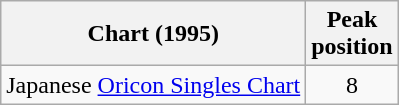<table class="wikitable">
<tr>
<th>Chart (1995)</th>
<th>Peak<br>position</th>
</tr>
<tr>
<td>Japanese <a href='#'>Oricon Singles Chart</a></td>
<td align="center">8</td>
</tr>
</table>
